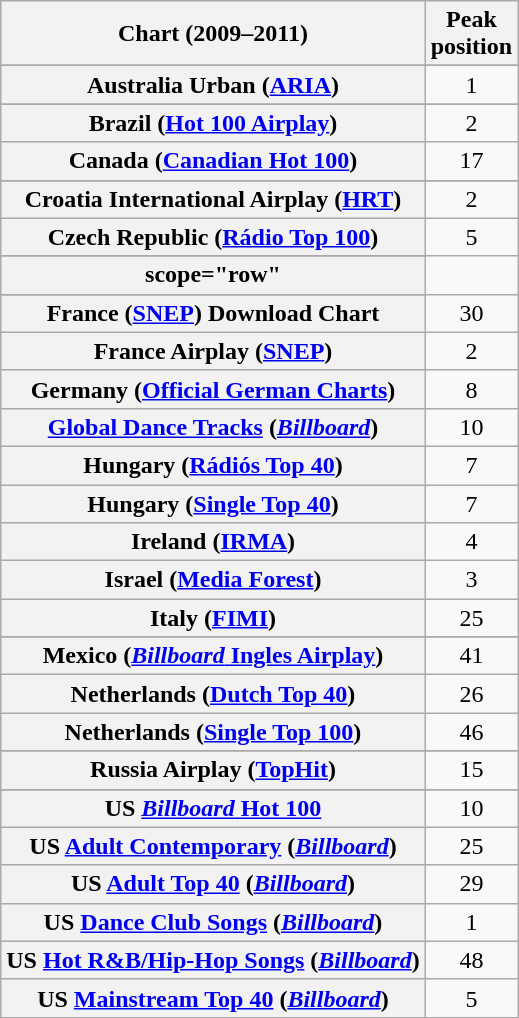<table class="wikitable sortable plainrowheaders" style="text-align:center">
<tr>
<th scope="col">Chart (2009–2011)</th>
<th scope="col">Peak<br>position</th>
</tr>
<tr>
</tr>
<tr>
<th scope="row">Australia Urban (<a href='#'>ARIA</a>)</th>
<td style="text-align:center;">1</td>
</tr>
<tr>
</tr>
<tr>
</tr>
<tr>
</tr>
<tr>
<th scope="row">Brazil (<a href='#'>Hot 100 Airplay</a>)</th>
<td style="text-align:center;">2</td>
</tr>
<tr>
<th scope="row">Canada (<a href='#'>Canadian Hot 100</a>)</th>
<td style="text-align:center;">17</td>
</tr>
<tr>
</tr>
<tr>
</tr>
<tr>
</tr>
<tr>
<th scope="row">Croatia International Airplay (<a href='#'>HRT</a>)</th>
<td>2</td>
</tr>
<tr>
<th scope="row">Czech Republic (<a href='#'>Rádio Top 100</a>)</th>
<td style="text-align:center;">5</td>
</tr>
<tr>
</tr>
<tr>
<th>scope="row"  </th>
</tr>
<tr>
</tr>
<tr>
<th scope="row">France (<a href='#'>SNEP</a>) Download Chart</th>
<td style="text-align:center;">30</td>
</tr>
<tr>
<th scope="row">France Airplay (<a href='#'>SNEP</a>)</th>
<td style="text-align:center;">2</td>
</tr>
<tr>
<th scope="row">Germany (<a href='#'>Official German Charts</a>)</th>
<td style="text-align:center;">8</td>
</tr>
<tr>
<th scope="row"><a href='#'>Global Dance Tracks</a> (<em><a href='#'>Billboard</a></em>)</th>
<td style="text-align:center;">10</td>
</tr>
<tr>
<th scope="row">Hungary (<a href='#'>Rádiós Top 40</a>)</th>
<td style="text-align:center;">7</td>
</tr>
<tr>
<th scope="row">Hungary (<a href='#'>Single Top 40</a>)</th>
<td style="text-align:center;">7</td>
</tr>
<tr>
<th scope="row">Ireland (<a href='#'>IRMA</a>)</th>
<td style="text-align:center;">4</td>
</tr>
<tr>
<th scope="row">Israel (<a href='#'>Media Forest</a>)</th>
<td align="center">3</td>
</tr>
<tr>
<th scope="row">Italy (<a href='#'>FIMI</a>)</th>
<td align="center">25</td>
</tr>
<tr>
</tr>
<tr>
<th scope="row">Mexico (<a href='#'><em>Billboard</em> Ingles Airplay</a>)</th>
<td style="text-align:center;">41</td>
</tr>
<tr>
<th scope="row">Netherlands (<a href='#'>Dutch Top 40</a>)</th>
<td style="text-align:center;">26</td>
</tr>
<tr>
<th scope="row">Netherlands (<a href='#'>Single Top 100</a>)</th>
<td style="text-align:center;">46</td>
</tr>
<tr>
</tr>
<tr>
</tr>
<tr>
</tr>
<tr>
<th scope="row">Russia Airplay (<a href='#'>TopHit</a>)</th>
<td>15</td>
</tr>
<tr>
</tr>
<tr>
</tr>
<tr>
</tr>
<tr>
</tr>
<tr>
</tr>
<tr>
</tr>
<tr>
</tr>
<tr>
<th scope="row">US <a href='#'><em>Billboard</em> Hot 100</a></th>
<td style="text-align:center;">10</td>
</tr>
<tr>
<th scope="row">US <a href='#'>Adult Contemporary</a> (<em><a href='#'>Billboard</a></em>)</th>
<td style="text-align:center;">25</td>
</tr>
<tr>
<th scope="row">US <a href='#'>Adult Top 40</a> (<em><a href='#'>Billboard</a></em>)</th>
<td style="text-align:center;">29</td>
</tr>
<tr>
<th scope="row">US <a href='#'>Dance Club Songs</a> (<em><a href='#'>Billboard</a></em>)</th>
<td style="text-align:center;">1</td>
</tr>
<tr>
<th scope="row">US <a href='#'>Hot R&B/Hip-Hop Songs</a> (<em><a href='#'>Billboard</a></em>)</th>
<td style="text-align:center;">48</td>
</tr>
<tr>
<th scope="row">US <a href='#'>Mainstream Top 40</a> (<em><a href='#'>Billboard</a></em>)</th>
<td style="text-align:center;">5</td>
</tr>
<tr>
</tr>
</table>
